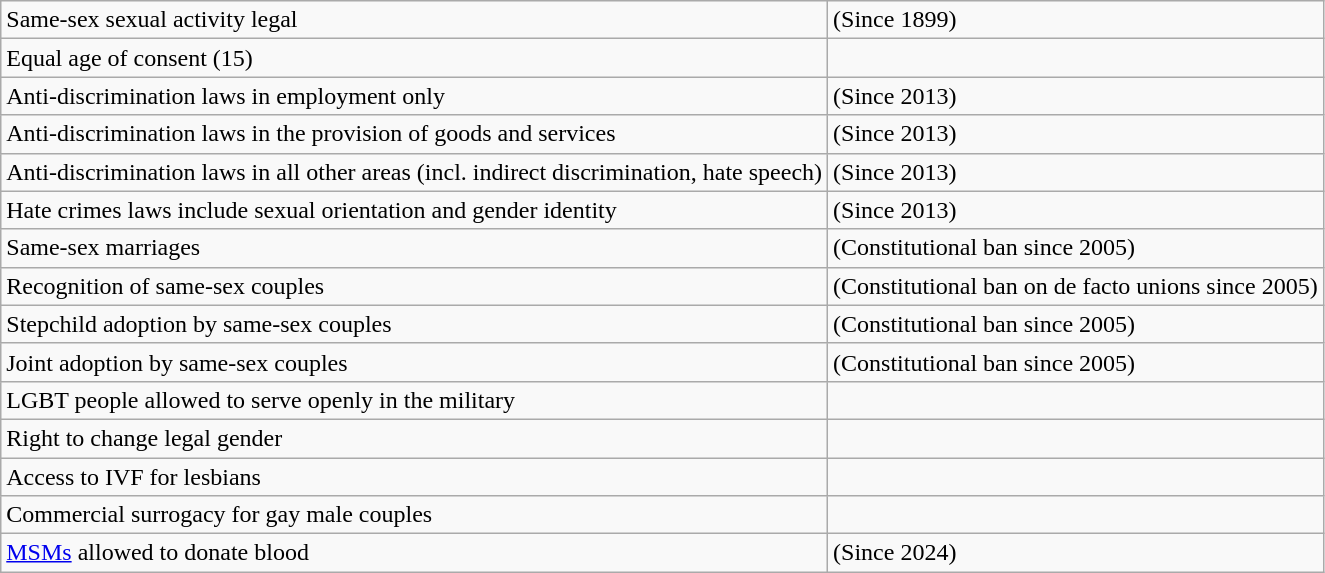<table class="wikitable">
<tr>
<td>Same-sex sexual activity legal</td>
<td> (Since 1899)</td>
</tr>
<tr>
<td>Equal age of consent (15)</td>
<td></td>
</tr>
<tr>
<td>Anti-discrimination laws in employment only</td>
<td> (Since 2013)</td>
</tr>
<tr>
<td>Anti-discrimination laws in the provision of goods and services</td>
<td> (Since 2013)</td>
</tr>
<tr>
<td>Anti-discrimination laws in all other areas (incl. indirect discrimination, hate speech)</td>
<td> (Since 2013)</td>
</tr>
<tr>
<td>Hate crimes laws include sexual orientation and gender identity</td>
<td> (Since 2013)</td>
</tr>
<tr>
<td>Same-sex marriages</td>
<td> (Constitutional ban since 2005)</td>
</tr>
<tr>
<td>Recognition of same-sex couples</td>
<td> (Constitutional ban on de facto unions since 2005)</td>
</tr>
<tr>
<td>Stepchild adoption by same-sex couples</td>
<td> (Constitutional ban since 2005)</td>
</tr>
<tr>
<td>Joint adoption by same-sex couples</td>
<td> (Constitutional ban since 2005)</td>
</tr>
<tr>
<td>LGBT people allowed to serve openly in the military</td>
<td></td>
</tr>
<tr>
<td>Right to change legal gender</td>
<td></td>
</tr>
<tr>
<td>Access to IVF for lesbians</td>
<td></td>
</tr>
<tr>
<td>Commercial surrogacy for gay male couples</td>
<td></td>
</tr>
<tr>
<td><a href='#'>MSMs</a> allowed to donate blood</td>
<td> (Since 2024) </td>
</tr>
</table>
